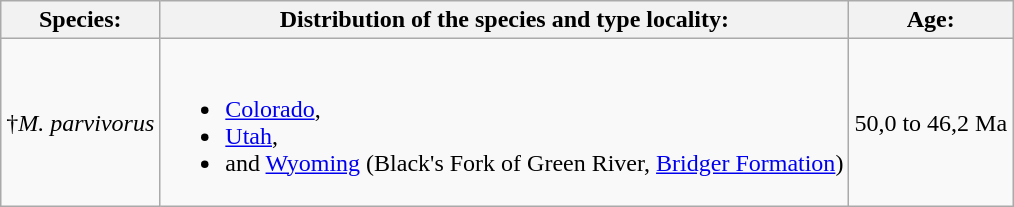<table class="wikitable">
<tr>
<th>Species:</th>
<th>Distribution of the species and type locality:</th>
<th>Age:</th>
</tr>
<tr style="vertical-align:center;">
<td>†<em>M. parvivorus</em> </td>
<td><br><ul><li><a href='#'>Colorado</a>,</li><li><a href='#'>Utah</a>,</li><li>and <a href='#'>Wyoming</a> (Black's Fork of Green River, <a href='#'>Bridger Formation</a>)</li></ul></td>
<td>50,0 to 46,2 Ma</td>
</tr>
</table>
